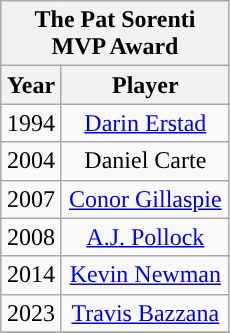<table class="wikitable" style="display: inline-table; margin-right: 20px; text-align:center">
<tr>
<th scope="col" colspan="2" style="width: 145px;">The Pat Sorenti MVP Award</th>
</tr>
<tr>
<th scope="col">Year</th>
<th scope="col">Player</th>
</tr>
<tr>
<td>1994</td>
<td><a href='#'>Darin Erstad</a></td>
</tr>
<tr>
<td>2004</td>
<td>Daniel Carte</td>
</tr>
<tr>
<td>2007</td>
<td><a href='#'>Conor Gillaspie</a></td>
</tr>
<tr>
<td>2008</td>
<td><a href='#'>A.J. Pollock</a></td>
</tr>
<tr>
<td>2014</td>
<td><a href='#'>Kevin Newman</a></td>
</tr>
<tr>
<td>2023</td>
<td><a href='#'>Travis Bazzana</a></td>
</tr>
<tr>
</tr>
</table>
